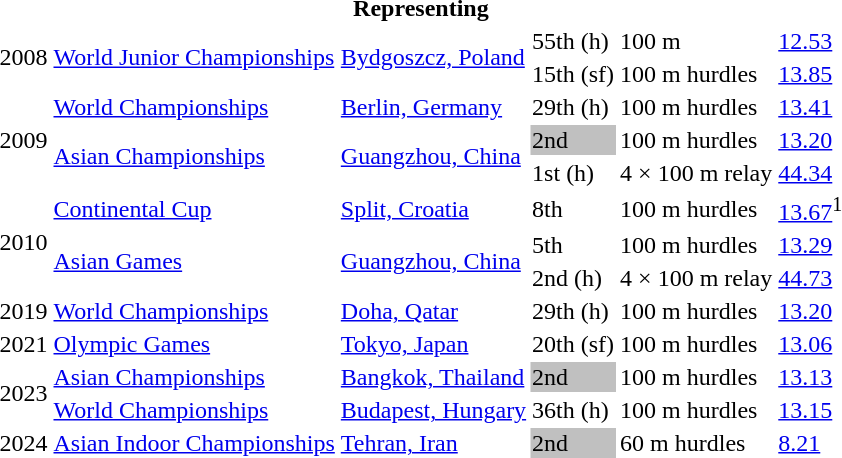<table>
<tr>
<th colspan="6">Representing </th>
</tr>
<tr>
<td rowspan=2>2008</td>
<td rowspan=2><a href='#'>World Junior Championships</a></td>
<td rowspan=2><a href='#'>Bydgoszcz, Poland</a></td>
<td>55th (h)</td>
<td>100 m</td>
<td><a href='#'>12.53</a></td>
</tr>
<tr>
<td>15th (sf)</td>
<td>100 m hurdles</td>
<td><a href='#'>13.85</a></td>
</tr>
<tr>
<td rowspan=3>2009</td>
<td><a href='#'>World Championships</a></td>
<td><a href='#'>Berlin, Germany</a></td>
<td>29th (h)</td>
<td>100 m hurdles</td>
<td><a href='#'>13.41</a></td>
</tr>
<tr>
<td rowspan=2><a href='#'>Asian Championships</a></td>
<td rowspan=2><a href='#'>Guangzhou, China</a></td>
<td bgcolor=silver>2nd</td>
<td>100 m hurdles</td>
<td><a href='#'>13.20</a></td>
</tr>
<tr>
<td>1st (h)</td>
<td>4 × 100 m relay</td>
<td><a href='#'>44.34</a></td>
</tr>
<tr>
<td rowspan=3>2010</td>
<td><a href='#'>Continental Cup</a></td>
<td><a href='#'>Split, Croatia</a></td>
<td>8th</td>
<td>100 m hurdles</td>
<td><a href='#'>13.67</a><sup>1</sup></td>
</tr>
<tr>
<td rowspan=2><a href='#'>Asian Games</a></td>
<td rowspan=2><a href='#'>Guangzhou, China</a></td>
<td>5th</td>
<td>100 m hurdles</td>
<td><a href='#'>13.29</a></td>
</tr>
<tr>
<td>2nd (h)</td>
<td>4 × 100 m relay</td>
<td><a href='#'>44.73</a></td>
</tr>
<tr>
<td>2019</td>
<td><a href='#'>World Championships</a></td>
<td><a href='#'>Doha, Qatar</a></td>
<td>29th (h)</td>
<td>100 m hurdles</td>
<td><a href='#'>13.20</a></td>
</tr>
<tr>
<td>2021</td>
<td><a href='#'>Olympic Games</a></td>
<td><a href='#'>Tokyo, Japan</a></td>
<td>20th (sf)</td>
<td>100 m hurdles</td>
<td><a href='#'>13.06</a></td>
</tr>
<tr>
<td rowspan=2>2023</td>
<td><a href='#'>Asian Championships</a></td>
<td><a href='#'>Bangkok, Thailand</a></td>
<td bgcolor=silver>2nd</td>
<td>100 m hurdles</td>
<td><a href='#'>13.13</a></td>
</tr>
<tr>
<td><a href='#'>World Championships</a></td>
<td><a href='#'>Budapest, Hungary</a></td>
<td>36th (h)</td>
<td>100 m hurdles</td>
<td><a href='#'>13.15</a></td>
</tr>
<tr>
<td>2024</td>
<td><a href='#'>Asian Indoor Championships</a></td>
<td><a href='#'>Tehran, Iran</a></td>
<td bgcolor=silver>2nd</td>
<td>60 m hurdles</td>
<td><a href='#'>8.21</a></td>
</tr>
</table>
